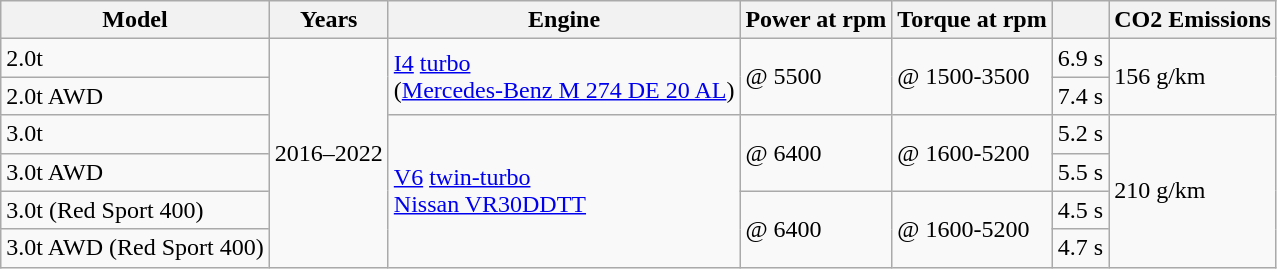<table class="wikitable sortable collapsible">
<tr>
<th>Model</th>
<th>Years</th>
<th>Engine</th>
<th>Power at rpm</th>
<th>Torque at rpm</th>
<th></th>
<th>CO2 Emissions</th>
</tr>
<tr>
<td>2.0t</td>
<td rowspan="6">2016–2022</td>
<td rowspan="2"> <a href='#'>I4</a> <a href='#'>turbo</a><br>(<a href='#'>Mercedes-Benz M 274 DE 20 AL</a>)</td>
<td rowspan="2"> @ 5500</td>
<td rowspan="2"> @ 1500-3500</td>
<td>6.9 s</td>
<td rowspan="2">156 g/km</td>
</tr>
<tr>
<td>2.0t AWD</td>
<td>7.4 s</td>
</tr>
<tr>
<td>3.0t</td>
<td rowspan="4"> <a href='#'>V6</a> <a href='#'>twin-turbo</a><br><a href='#'>Nissan VR30DDTT</a></td>
<td rowspan="2"> @ 6400</td>
<td rowspan="2"> @ 1600-5200</td>
<td>5.2 s</td>
<td rowspan="4">210 g/km</td>
</tr>
<tr>
<td>3.0t AWD</td>
<td>5.5 s</td>
</tr>
<tr>
<td>3.0t (Red Sport 400)</td>
<td rowspan="2"> @ 6400</td>
<td rowspan="2"> @ 1600-5200</td>
<td>4.5 s</td>
</tr>
<tr>
<td>3.0t AWD (Red Sport 400)</td>
<td>4.7 s</td>
</tr>
</table>
